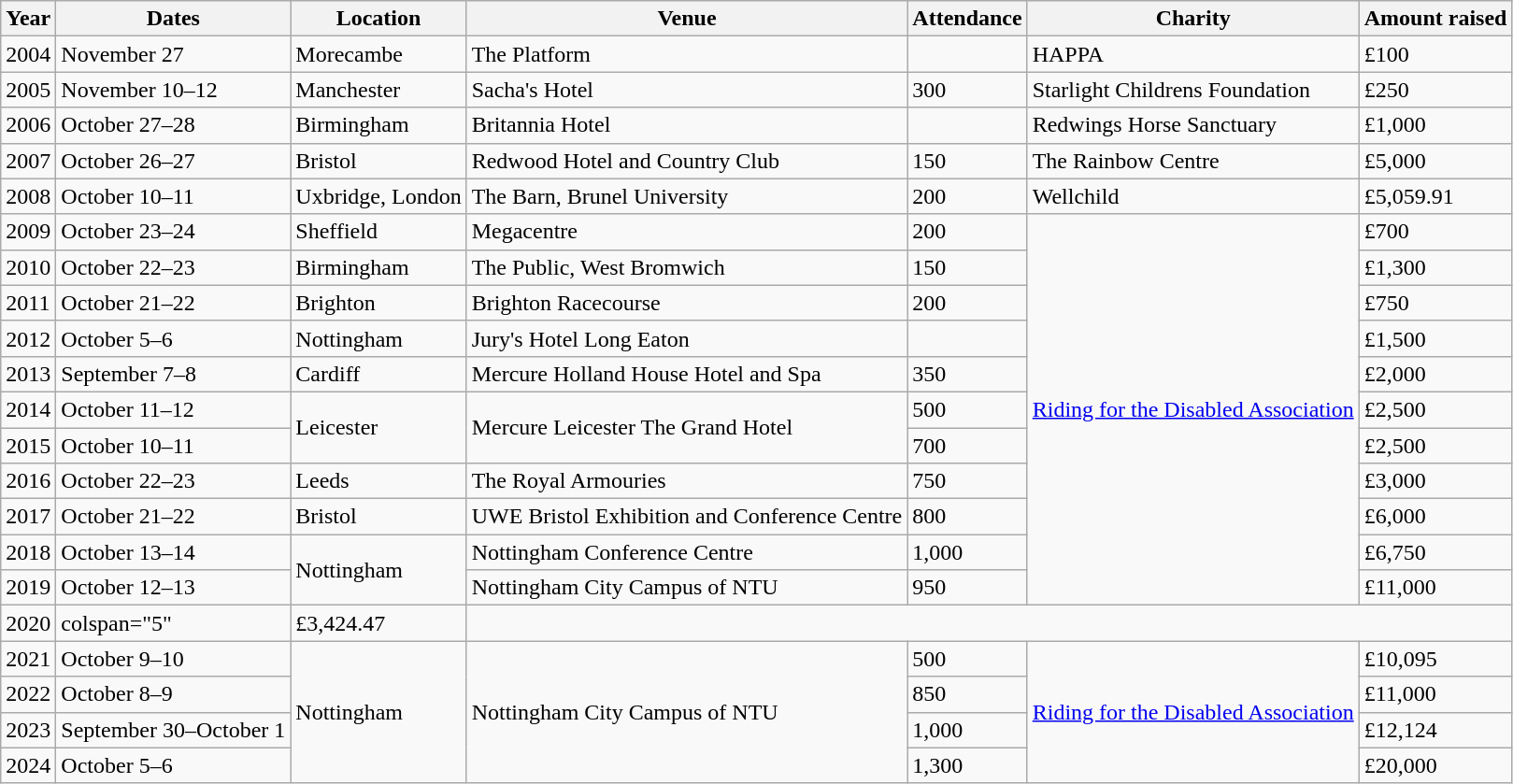<table class="wikitable" border="1">
<tr>
<th>Year</th>
<th>Dates</th>
<th>Location</th>
<th>Venue</th>
<th>Attendance</th>
<th>Charity</th>
<th>Amount raised</th>
</tr>
<tr>
<td>2004</td>
<td>November 27</td>
<td>Morecambe</td>
<td>The Platform</td>
<td></td>
<td>HAPPA</td>
<td>£100</td>
</tr>
<tr>
<td>2005</td>
<td>November 10–12</td>
<td>Manchester</td>
<td>Sacha's Hotel</td>
<td>300</td>
<td>Starlight Childrens Foundation</td>
<td>£250</td>
</tr>
<tr>
<td>2006</td>
<td>October 27–28</td>
<td>Birmingham</td>
<td>Britannia Hotel</td>
<td></td>
<td>Redwings Horse Sanctuary</td>
<td>£1,000</td>
</tr>
<tr>
<td>2007</td>
<td>October 26–27</td>
<td>Bristol</td>
<td>Redwood Hotel and Country Club</td>
<td>150</td>
<td>The Rainbow Centre</td>
<td>£5,000</td>
</tr>
<tr>
<td>2008</td>
<td>October 10–11</td>
<td>Uxbridge, London</td>
<td>The Barn, Brunel University</td>
<td>200</td>
<td>Wellchild</td>
<td>£5,059.91</td>
</tr>
<tr>
<td>2009</td>
<td>October 23–24</td>
<td>Sheffield</td>
<td>Megacentre</td>
<td>200</td>
<td rowspan="11"><a href='#'>Riding for the Disabled Association</a></td>
<td>£700</td>
</tr>
<tr>
<td>2010</td>
<td>October 22–23</td>
<td>Birmingham</td>
<td>The Public, West Bromwich</td>
<td>150</td>
<td>£1,300</td>
</tr>
<tr>
<td>2011</td>
<td>October 21–22</td>
<td>Brighton</td>
<td>Brighton Racecourse</td>
<td>200</td>
<td>£750</td>
</tr>
<tr>
<td>2012</td>
<td>October 5–6</td>
<td>Nottingham</td>
<td>Jury's Hotel Long Eaton</td>
<td></td>
<td>£1,500</td>
</tr>
<tr>
<td>2013</td>
<td>September 7–8</td>
<td>Cardiff</td>
<td>Mercure Holland House Hotel and Spa</td>
<td>350</td>
<td>£2,000</td>
</tr>
<tr>
<td>2014</td>
<td>October 11–12</td>
<td rowspan="2">Leicester</td>
<td rowspan="2">Mercure Leicester The Grand Hotel</td>
<td>500</td>
<td>£2,500</td>
</tr>
<tr>
<td>2015</td>
<td>October 10–11</td>
<td>700</td>
<td>£2,500</td>
</tr>
<tr>
<td>2016</td>
<td>October 22–23</td>
<td>Leeds</td>
<td>The Royal Armouries</td>
<td>750</td>
<td>£3,000</td>
</tr>
<tr>
<td>2017</td>
<td>October 21–22</td>
<td>Bristol</td>
<td>UWE Bristol Exhibition and Conference Centre</td>
<td>800</td>
<td>£6,000</td>
</tr>
<tr>
<td>2018</td>
<td>October 13–14</td>
<td rowspan="2">Nottingham</td>
<td>Nottingham Conference Centre</td>
<td>1,000</td>
<td>£6,750</td>
</tr>
<tr>
<td>2019</td>
<td>October 12–13</td>
<td>Nottingham City Campus of NTU</td>
<td>950</td>
<td>£11,000</td>
</tr>
<tr>
<td>2020</td>
<td>colspan="5" </td>
<td>£3,424.47</td>
</tr>
<tr>
<td>2021</td>
<td>October 9–10</td>
<td rowspan="4">Nottingham</td>
<td rowspan="4">Nottingham City Campus of NTU</td>
<td>500</td>
<td rowspan="11"><a href='#'>Riding for the Disabled Association</a></td>
<td>£10,095</td>
</tr>
<tr>
<td>2022</td>
<td>October 8–9</td>
<td>850</td>
<td>£11,000</td>
</tr>
<tr>
<td>2023</td>
<td>September 30–October 1</td>
<td>1,000</td>
<td>£12,124</td>
</tr>
<tr>
<td>2024</td>
<td>October 5–6</td>
<td>1,300</td>
<td>£20,000</td>
</tr>
</table>
